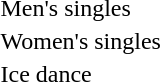<table>
<tr>
<td>Men's singles</td>
<td></td>
<td></td>
<td></td>
</tr>
<tr>
<td>Women's singles</td>
<td></td>
<td></td>
<td></td>
</tr>
<tr>
<td>Ice dance</td>
<td></td>
<td></td>
<td></td>
</tr>
</table>
